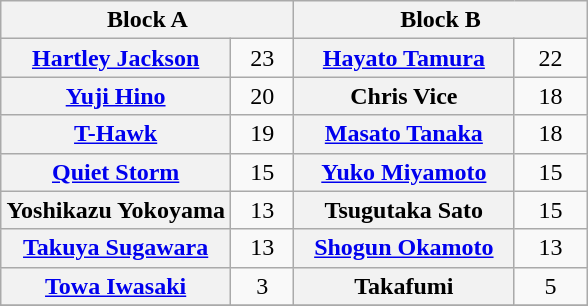<table class="wikitable" style="margin: 1em auto 1em auto;text-align:center">
<tr>
<th colspan="2" style="width:50%">Block A</th>
<th colspan="2" style="width:50%">Block B</th>
</tr>
<tr>
<th><a href='#'>Hartley Jackson</a></th>
<td style="width:35px">23</td>
<th><a href='#'>Hayato Tamura</a></th>
<td style="width:35px">22</td>
</tr>
<tr>
<th><a href='#'>Yuji Hino</a></th>
<td>20</td>
<th>Chris Vice</th>
<td>18</td>
</tr>
<tr>
<th><a href='#'>T-Hawk</a></th>
<td>19</td>
<th><a href='#'>Masato Tanaka</a></th>
<td>18</td>
</tr>
<tr>
<th><a href='#'>Quiet Storm</a></th>
<td>15</td>
<th><a href='#'>Yuko Miyamoto</a></th>
<td>15</td>
</tr>
<tr>
<th>Yoshikazu Yokoyama</th>
<td>13</td>
<th>Tsugutaka Sato</th>
<td>15</td>
</tr>
<tr>
<th><a href='#'>Takuya Sugawara</a></th>
<td>13</td>
<th><a href='#'>Shogun Okamoto</a></th>
<td>13</td>
</tr>
<tr>
<th><a href='#'>Towa Iwasaki</a></th>
<td>3</td>
<th>Takafumi</th>
<td>5</td>
</tr>
<tr>
</tr>
</table>
